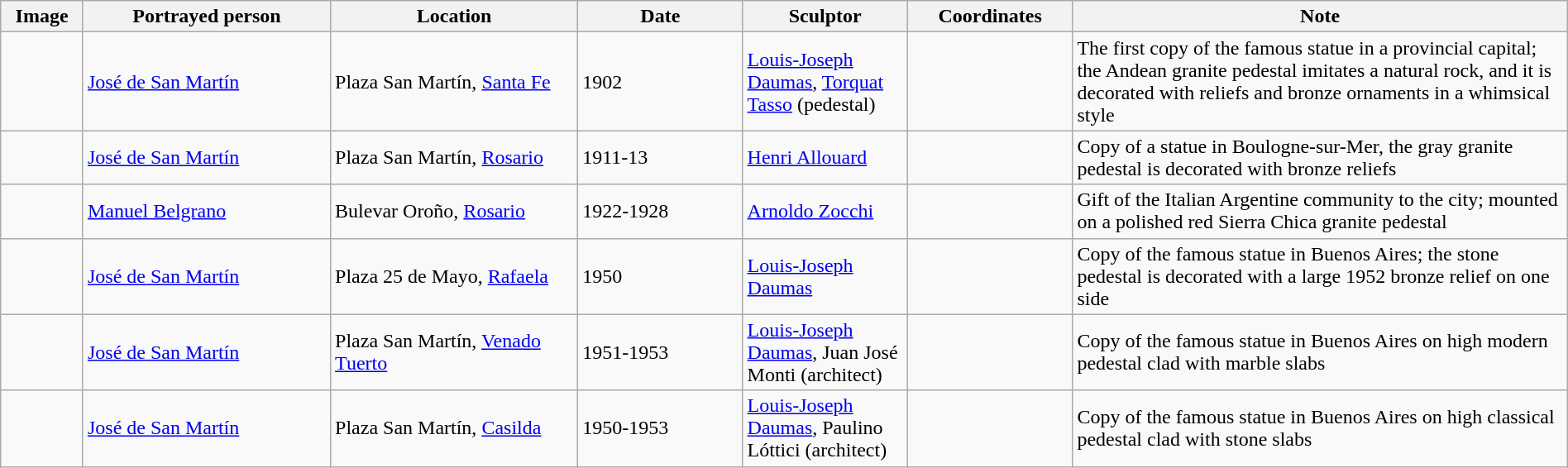<table class="wikitable sortable"  style="width:100%;">
<tr>
<th width="5%" align="left" class="unsortable">Image</th>
<th width="15%" align="left">Portrayed person</th>
<th width="15%" align="left">Location</th>
<th width="10%" align="left">Date</th>
<th width="10%" align="left">Sculptor</th>
<th width="10%" align="left">Coordinates</th>
<th width="30%" align="left">Note</th>
</tr>
<tr>
<td></td>
<td><a href='#'>José de San Martín</a></td>
<td>Plaza San Martín, <a href='#'>Santa Fe</a></td>
<td>1902</td>
<td><a href='#'>Louis-Joseph Daumas</a>, <a href='#'>Torquat Tasso</a> (pedestal)</td>
<td></td>
<td>The first copy of the famous statue in a provincial capital; the Andean granite pedestal imitates a natural rock, and it is decorated with reliefs and bronze ornaments in a whimsical style</td>
</tr>
<tr>
<td></td>
<td><a href='#'>José de San Martín</a></td>
<td>Plaza San Martín, <a href='#'>Rosario</a></td>
<td>1911-13</td>
<td><a href='#'>Henri Allouard</a></td>
<td></td>
<td>Copy of a statue in Boulogne-sur-Mer, the gray granite pedestal is decorated with bronze reliefs</td>
</tr>
<tr>
<td></td>
<td><a href='#'>Manuel Belgrano</a></td>
<td>Bulevar Oroño, <a href='#'>Rosario</a></td>
<td>1922-1928</td>
<td><a href='#'>Arnoldo Zocchi</a></td>
<td></td>
<td>Gift of the Italian Argentine community to the city; mounted on a polished red Sierra Chica granite pedestal</td>
</tr>
<tr>
<td></td>
<td><a href='#'>José de San Martín</a></td>
<td>Plaza 25 de Mayo, <a href='#'>Rafaela</a></td>
<td>1950</td>
<td><a href='#'>Louis-Joseph Daumas</a></td>
<td></td>
<td>Copy of the famous statue in Buenos Aires; the stone pedestal is decorated with a large 1952 bronze relief on one side</td>
</tr>
<tr>
<td></td>
<td><a href='#'>José de San Martín</a></td>
<td>Plaza San Martín, <a href='#'>Venado Tuerto</a></td>
<td>1951-1953</td>
<td><a href='#'>Louis-Joseph Daumas</a>, Juan José Monti (architect)</td>
<td></td>
<td>Copy of the famous statue in Buenos Aires on high modern pedestal clad with marble slabs</td>
</tr>
<tr>
<td></td>
<td><a href='#'>José de San Martín</a></td>
<td>Plaza San Martín, <a href='#'>Casilda</a></td>
<td>1950-1953</td>
<td><a href='#'>Louis-Joseph Daumas</a>, Paulino Lóttici (architect)</td>
<td></td>
<td>Copy of the famous statue in Buenos Aires on high classical pedestal clad with stone slabs</td>
</tr>
</table>
